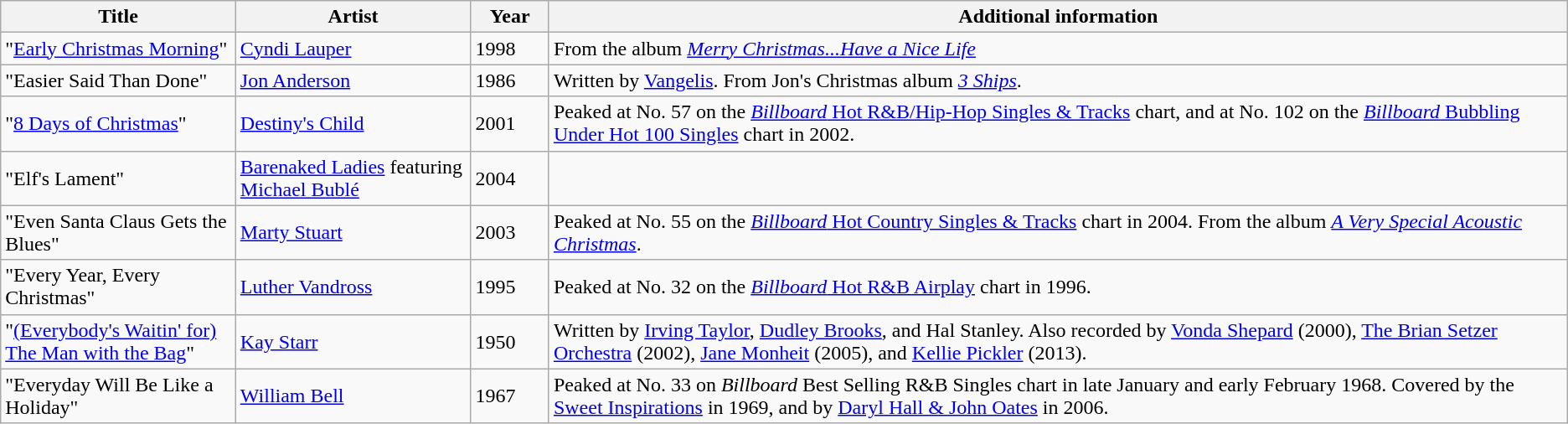<table class="wikitable sortable" style="text-align: left;" width="auto">
<tr>
<th scope="col" style="width: 15%">Title</th>
<th scope="col" style="width: 15%">Artist</th>
<th scope="col" style="width: 5%">Year</th>
<th class="unsortable" scope="col">Additional information</th>
</tr>
<tr>
<td>"<a href='#'>Early Christmas Morning</a>"</td>
<td><a href='#'>Cyndi Lauper</a></td>
<td>1998</td>
<td>From the album <em><a href='#'>Merry Christmas...Have a Nice Life</a></em></td>
</tr>
<tr>
<td>"Easier Said Than Done"</td>
<td><a href='#'>Jon Anderson</a></td>
<td>1986</td>
<td>Written by <a href='#'>Vangelis</a>. From Jon's Christmas album <em><a href='#'>3 Ships</a></em>.</td>
</tr>
<tr>
<td>"<a href='#'>8 Days of Christmas</a>"</td>
<td><a href='#'>Destiny's Child</a></td>
<td>2001</td>
<td>Peaked at No. 57 on the <a href='#'><em>Billboard</em> Hot R&B/Hip-Hop Singles & Tracks</a> chart, and at No. 102 on the <a href='#'><em>Billboard</em> Bubbling Under Hot 100 Singles</a> chart in 2002.</td>
</tr>
<tr>
<td>"Elf's Lament"</td>
<td><a href='#'>Barenaked Ladies</a> featuring <a href='#'>Michael Bublé</a></td>
<td>2004</td>
<td></td>
</tr>
<tr>
<td>"Even Santa Claus Gets the Blues"</td>
<td><a href='#'>Marty Stuart</a></td>
<td>2003</td>
<td>Peaked at No. 55 on the <a href='#'><em>Billboard</em> Hot Country Singles & Tracks</a> chart in 2004. From the album <em><a href='#'>A Very Special Acoustic Christmas</a></em>.</td>
</tr>
<tr>
<td>"Every Year, Every Christmas"</td>
<td><a href='#'>Luther Vandross</a></td>
<td>1995</td>
<td>Peaked at No. 32 on the <a href='#'><em>Billboard</em> Hot R&B Airplay</a> chart in 1996.</td>
</tr>
<tr>
<td>"<a href='#'>(Everybody's Waitin' for) The Man with the Bag</a>"</td>
<td><a href='#'>Kay Starr</a></td>
<td>1950</td>
<td>Written by <a href='#'>Irving Taylor</a>, <a href='#'>Dudley Brooks</a>, and Hal Stanley. Also recorded by <a href='#'>Vonda Shepard</a> (2000), <a href='#'>The Brian Setzer Orchestra</a> (2002), <a href='#'>Jane Monheit</a> (2005), and <a href='#'>Kellie Pickler</a> (2013).</td>
</tr>
<tr>
<td>"Everyday Will Be Like a Holiday"</td>
<td><a href='#'>William Bell</a></td>
<td>1967</td>
<td>Peaked at No. 33 on <em>Billboard</em> Best Selling R&B Singles chart in late January and early February 1968. Covered by the <a href='#'>Sweet Inspirations</a> in 1969, and by <a href='#'>Daryl Hall & John Oates</a> in 2006.</td>
</tr>
</table>
